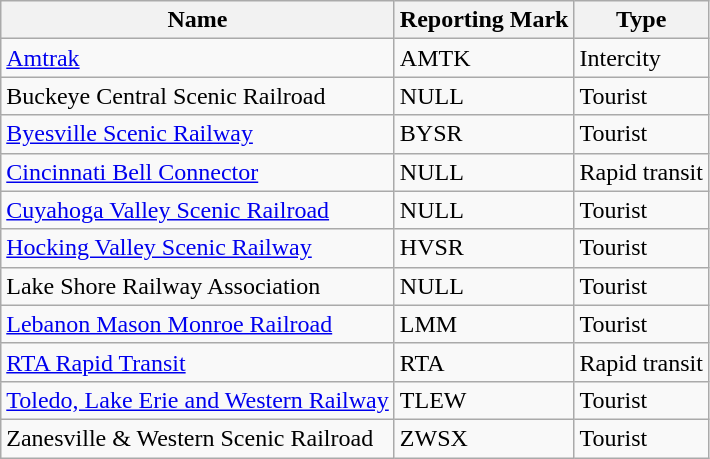<table class="wikitable sortable">
<tr>
<th scope="col">Name</th>
<th scope="col">Reporting Mark</th>
<th scope="col">Type</th>
</tr>
<tr>
<td><a href='#'>Amtrak</a></td>
<td>AMTK</td>
<td>Intercity</td>
</tr>
<tr>
<td>Buckeye Central Scenic Railroad</td>
<td>NULL</td>
<td>Tourist</td>
</tr>
<tr>
<td><a href='#'>Byesville Scenic Railway</a></td>
<td>BYSR</td>
<td>Tourist</td>
</tr>
<tr>
<td><a href='#'>Cincinnati Bell Connector</a></td>
<td>NULL</td>
<td>Rapid transit</td>
</tr>
<tr>
<td><a href='#'>Cuyahoga Valley Scenic Railroad</a></td>
<td>NULL</td>
<td>Tourist</td>
</tr>
<tr>
<td><a href='#'>Hocking Valley Scenic Railway</a></td>
<td>HVSR</td>
<td>Tourist</td>
</tr>
<tr>
<td>Lake Shore Railway Association</td>
<td>NULL</td>
<td>Tourist</td>
</tr>
<tr>
<td><a href='#'>Lebanon Mason Monroe Railroad</a></td>
<td>LMM</td>
<td>Tourist</td>
</tr>
<tr>
<td><a href='#'>RTA Rapid Transit</a></td>
<td>RTA</td>
<td>Rapid transit</td>
</tr>
<tr>
<td><a href='#'>Toledo, Lake Erie and Western Railway</a></td>
<td>TLEW</td>
<td>Tourist</td>
</tr>
<tr>
<td>Zanesville & Western Scenic Railroad</td>
<td>ZWSX</td>
<td>Tourist</td>
</tr>
</table>
